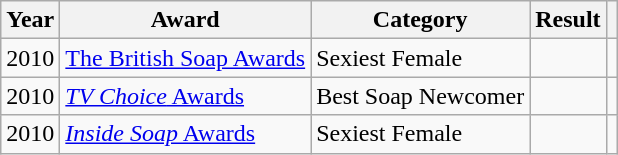<table class="wikitable sortable">
<tr>
<th>Year</th>
<th>Award</th>
<th>Category</th>
<th>Result</th>
<th scope=col class=unsortable></th>
</tr>
<tr>
<td>2010</td>
<td><a href='#'>The British Soap Awards</a></td>
<td>Sexiest Female</td>
<td></td>
<td align="center"></td>
</tr>
<tr>
<td>2010</td>
<td><a href='#'><em>TV Choice</em> Awards</a></td>
<td>Best Soap Newcomer</td>
<td></td>
<td align="center"></td>
</tr>
<tr>
<td>2010</td>
<td><a href='#'><em>Inside Soap</em> Awards</a></td>
<td>Sexiest Female</td>
<td></td>
<td align="center"></td>
</tr>
</table>
